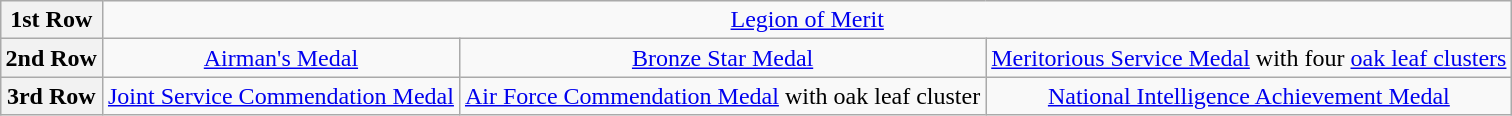<table class="wikitable" style="margin:1em auto; text-align:center;">
<tr>
<th>1st Row</th>
<td colspan="9"><a href='#'>Legion of Merit</a></td>
</tr>
<tr>
<th>2nd Row</th>
<td colspan="3"><a href='#'>Airman's Medal</a></td>
<td colspan="3"><a href='#'>Bronze Star Medal</a></td>
<td colspan="3"><a href='#'>Meritorious Service Medal</a> with four <a href='#'>oak leaf clusters</a></td>
</tr>
<tr>
<th>3rd Row</th>
<td colspan="3"><a href='#'>Joint Service Commendation Medal</a></td>
<td colspan="3"><a href='#'>Air Force Commendation Medal</a> with oak leaf cluster</td>
<td colspan="3"><a href='#'>National Intelligence Achievement Medal</a></td>
</tr>
</table>
